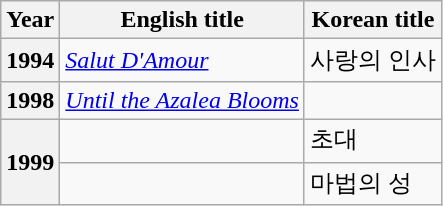<table class="wikitable plainrowheaders">
<tr>
<th scope="col">Year</th>
<th scope="col">English title</th>
<th scope="col">Korean title</th>
</tr>
<tr>
<th scope="row">1994</th>
<td><em><a href='#'>Salut D'Amour</a></em></td>
<td>사랑의 인사</td>
</tr>
<tr>
<th scope="row">1998</th>
<td><em><a href='#'>Until the Azalea Blooms</a></em></td>
<td></td>
</tr>
<tr>
<th scope="row" rowspan="2">1999</th>
<td><em></em></td>
<td>초대</td>
</tr>
<tr>
<td><em></em></td>
<td>마법의 성</td>
</tr>
</table>
